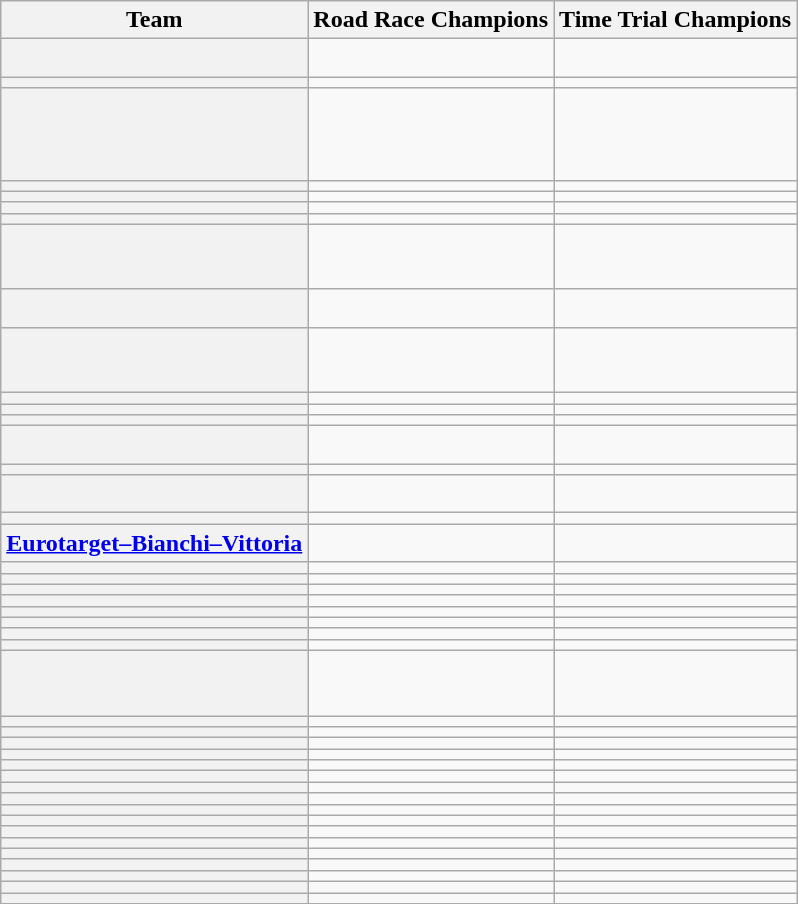<table class="wikitable sortable plainrowheaders">
<tr>
<th scope="col">Team</th>
<th scope="col">Road Race Champions</th>
<th scope="col">Time Trial Champions</th>
</tr>
<tr>
<th scope="row"></th>
<td> </td>
<td> <br>  </td>
</tr>
<tr>
<th scope="row"></th>
<td></td>
<td></td>
</tr>
<tr>
<th scope="row"></th>
<td> <br>  <br>   <br>  </td>
<td> <br>  </td>
</tr>
<tr>
<th scope="row"></th>
<td></td>
<td></td>
</tr>
<tr>
<th scope="row"></th>
<td></td>
<td></td>
</tr>
<tr>
<th scope="row"></th>
<td></td>
<td></td>
</tr>
<tr>
<th scope="row"></th>
<td></td>
<td></td>
</tr>
<tr>
<th scope="row"></th>
<td>  <br>  <br>  </td>
<td> </td>
</tr>
<tr>
<th scope="row"></th>
<td></td>
<td>  <br>  </td>
</tr>
<tr>
<th scope="row"></th>
<td>  <br>  </td>
<td>  <br>  <br>  </td>
</tr>
<tr>
<th scope="row"></th>
<td> </td>
<td></td>
</tr>
<tr>
<th scope="row"></th>
<td></td>
<td></td>
</tr>
<tr>
<th scope="row"></th>
<td></td>
<td></td>
</tr>
<tr>
<th scope="row"></th>
<td> </td>
<td>  <br>  </td>
</tr>
<tr>
<th scope="row"></th>
<td></td>
<td></td>
</tr>
<tr>
<th scope="row"></th>
<td>  <br> </td>
<td> <br>  </td>
</tr>
<tr>
<th scope="row"></th>
<td> </td>
<td></td>
</tr>
<tr>
<th scope="row"><a href='#'>Eurotarget–Bianchi–Vittoria</a></th>
<td> </td>
<td> </td>
</tr>
<tr>
<th scope="row"></th>
<td> </td>
<td></td>
</tr>
<tr>
<th scope="row"></th>
<td></td>
<td></td>
</tr>
<tr>
<th scope="row"></th>
<td> </td>
<td> </td>
</tr>
<tr>
<th scope="row"></th>
<td> </td>
<td> </td>
</tr>
<tr>
<th scope="row"></th>
<td></td>
<td> </td>
</tr>
<tr>
<th scope="row"></th>
<td></td>
<td> </td>
</tr>
<tr>
<th scope="row"></th>
<td></td>
<td></td>
</tr>
<tr>
<th scope="row"></th>
<td> </td>
<td> </td>
</tr>
<tr>
<th scope="row"></th>
<td></td>
<td> <br>   <br>  </td>
</tr>
<tr>
<th scope="row"></th>
<td> </td>
<td> </td>
</tr>
<tr>
<th scope="row"></th>
<td> </td>
<td></td>
</tr>
<tr>
<th scope="row"></th>
<td></td>
<td></td>
</tr>
<tr>
<th scope="row"></th>
<td> </td>
<td></td>
</tr>
<tr>
<th scope="row"></th>
<td></td>
<td></td>
</tr>
<tr>
<th scope="row"></th>
<td> </td>
<td></td>
</tr>
<tr>
<th scope="row"></th>
<td></td>
<td></td>
</tr>
<tr>
<th scope="row"></th>
<td></td>
<td></td>
</tr>
<tr>
<th scope="row"></th>
<td></td>
<td> </td>
</tr>
<tr>
<th scope="row"></th>
<td></td>
<td> </td>
</tr>
<tr>
<th scope="row"></th>
<td></td>
<td></td>
</tr>
<tr>
<th scope="row"></th>
<td></td>
<td></td>
</tr>
<tr>
<th scope="row"></th>
<td> </td>
<td></td>
</tr>
<tr>
<th scope="row"></th>
<td> </td>
<td> </td>
</tr>
<tr>
<th scope="row"></th>
<td></td>
<td></td>
</tr>
<tr>
<th scope="row"></th>
<td></td>
<td></td>
</tr>
<tr>
<th scope="row"></th>
<td> </td>
<td></td>
</tr>
</table>
